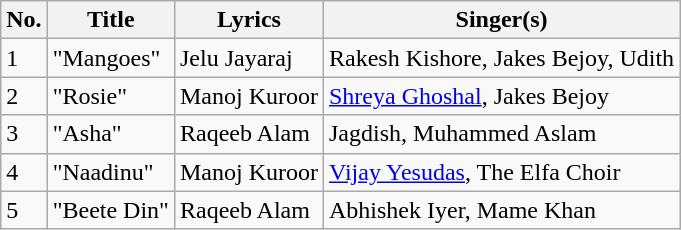<table class="wikitable">
<tr>
<th>No.</th>
<th>Title</th>
<th>Lyrics</th>
<th>Singer(s)</th>
</tr>
<tr>
<td>1</td>
<td>"Mangoes"</td>
<td>Jelu Jayaraj</td>
<td>Rakesh Kishore, Jakes Bejoy, Udith</td>
</tr>
<tr>
<td>2</td>
<td>"Rosie"</td>
<td>Manoj Kuroor</td>
<td><a href='#'>Shreya Ghoshal</a>, Jakes Bejoy</td>
</tr>
<tr>
<td>3</td>
<td>"Asha"</td>
<td>Raqeeb Alam</td>
<td>Jagdish, Muhammed Aslam</td>
</tr>
<tr>
<td>4</td>
<td>"Naadinu"</td>
<td>Manoj Kuroor</td>
<td><a href='#'>Vijay Yesudas</a>, The Elfa Choir</td>
</tr>
<tr>
<td>5</td>
<td>"Beete Din"</td>
<td>Raqeeb Alam</td>
<td>Abhishek Iyer, Mame Khan</td>
</tr>
</table>
